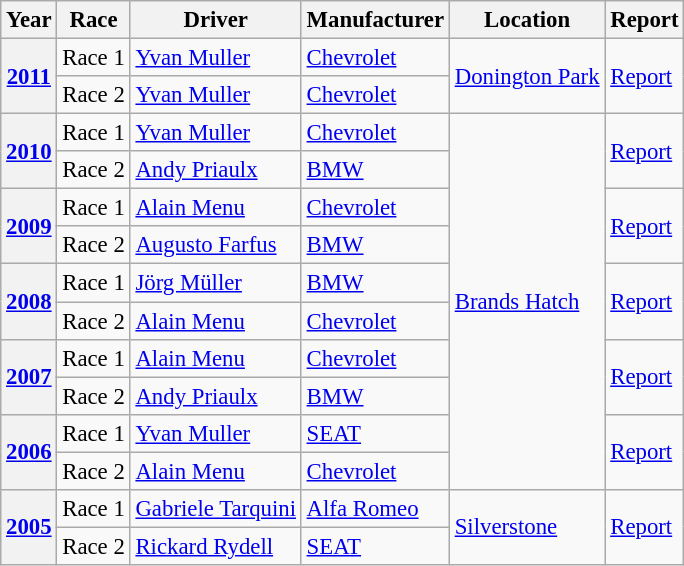<table class="wikitable" style="font-size: 95%;">
<tr>
<th>Year</th>
<th>Race</th>
<th>Driver</th>
<th>Manufacturer</th>
<th>Location</th>
<th>Report</th>
</tr>
<tr>
<th rowspan=2><a href='#'>2011</a></th>
<td>Race 1</td>
<td> <a href='#'>Yvan Muller</a></td>
<td> <a href='#'>Chevrolet</a></td>
<td rowspan=2><a href='#'>Donington Park</a></td>
<td rowspan=2><a href='#'>Report</a></td>
</tr>
<tr>
<td>Race 2</td>
<td> <a href='#'>Yvan Muller</a></td>
<td> <a href='#'>Chevrolet</a></td>
</tr>
<tr>
<th rowspan=2><a href='#'>2010</a></th>
<td>Race 1</td>
<td> <a href='#'>Yvan Muller</a></td>
<td> <a href='#'>Chevrolet</a></td>
<td rowspan=10><a href='#'>Brands Hatch</a></td>
<td rowspan=2><a href='#'>Report</a></td>
</tr>
<tr>
<td>Race 2</td>
<td> <a href='#'>Andy Priaulx</a></td>
<td> <a href='#'>BMW</a></td>
</tr>
<tr>
<th rowspan=2><a href='#'>2009</a></th>
<td>Race 1</td>
<td> <a href='#'>Alain Menu</a></td>
<td> <a href='#'>Chevrolet</a></td>
<td rowspan=2><a href='#'>Report</a></td>
</tr>
<tr>
<td>Race 2</td>
<td> <a href='#'>Augusto Farfus</a></td>
<td> <a href='#'>BMW</a></td>
</tr>
<tr>
<th rowspan=2><a href='#'>2008</a></th>
<td>Race 1</td>
<td> <a href='#'>Jörg Müller</a></td>
<td> <a href='#'>BMW</a></td>
<td rowspan=2><a href='#'>Report</a></td>
</tr>
<tr>
<td>Race 2</td>
<td> <a href='#'>Alain Menu</a></td>
<td> <a href='#'>Chevrolet</a></td>
</tr>
<tr>
<th rowspan=2><a href='#'>2007</a></th>
<td>Race 1</td>
<td> <a href='#'>Alain Menu</a></td>
<td> <a href='#'>Chevrolet</a></td>
<td rowspan=2><a href='#'>Report</a></td>
</tr>
<tr>
<td>Race 2</td>
<td> <a href='#'>Andy Priaulx</a></td>
<td> <a href='#'>BMW</a></td>
</tr>
<tr>
<th rowspan=2><a href='#'>2006</a></th>
<td>Race 1</td>
<td> <a href='#'>Yvan Muller</a></td>
<td> <a href='#'>SEAT</a></td>
<td rowspan=2><a href='#'>Report</a></td>
</tr>
<tr>
<td>Race 2</td>
<td> <a href='#'>Alain Menu</a></td>
<td> <a href='#'>Chevrolet</a></td>
</tr>
<tr>
<th rowspan=2><a href='#'>2005</a></th>
<td>Race 1</td>
<td> <a href='#'>Gabriele Tarquini</a></td>
<td> <a href='#'>Alfa Romeo</a></td>
<td rowspan=2><a href='#'>Silverstone</a></td>
<td rowspan=2><a href='#'>Report</a></td>
</tr>
<tr>
<td>Race 2</td>
<td> <a href='#'>Rickard Rydell</a></td>
<td> <a href='#'>SEAT</a></td>
</tr>
</table>
